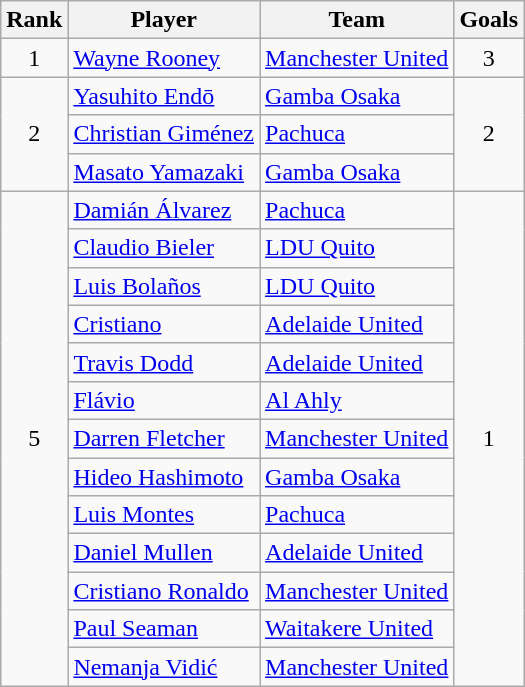<table class="wikitable" style="text-align:center">
<tr>
<th>Rank</th>
<th>Player</th>
<th>Team</th>
<th>Goals</th>
</tr>
<tr>
<td>1</td>
<td style="text-align:left"> <a href='#'>Wayne Rooney</a></td>
<td style="text-align:left"> <a href='#'>Manchester United</a></td>
<td>3</td>
</tr>
<tr>
<td rowspan=3>2</td>
<td style="text-align:left"> <a href='#'>Yasuhito Endō</a></td>
<td style="text-align:left"> <a href='#'>Gamba Osaka</a></td>
<td rowspan=3>2</td>
</tr>
<tr>
<td style="text-align:left"> <a href='#'>Christian Giménez</a></td>
<td style="text-align:left"> <a href='#'>Pachuca</a></td>
</tr>
<tr>
<td style="text-align:left"> <a href='#'>Masato Yamazaki</a></td>
<td style="text-align:left"> <a href='#'>Gamba Osaka</a></td>
</tr>
<tr>
<td rowspan=13>5</td>
<td style="text-align:left"> <a href='#'>Damián Álvarez</a></td>
<td style="text-align:left"> <a href='#'>Pachuca</a></td>
<td rowspan=13>1</td>
</tr>
<tr>
<td style="text-align:left"> <a href='#'>Claudio Bieler</a></td>
<td style="text-align:left"> <a href='#'>LDU Quito</a></td>
</tr>
<tr>
<td style="text-align:left"> <a href='#'>Luis Bolaños</a></td>
<td style="text-align:left"> <a href='#'>LDU Quito</a></td>
</tr>
<tr>
<td style="text-align:left"> <a href='#'>Cristiano</a></td>
<td style="text-align:left"> <a href='#'>Adelaide United</a></td>
</tr>
<tr>
<td style="text-align:left"> <a href='#'>Travis Dodd</a></td>
<td style="text-align:left"> <a href='#'>Adelaide United</a></td>
</tr>
<tr>
<td style="text-align:left"> <a href='#'>Flávio</a></td>
<td style="text-align:left"> <a href='#'>Al Ahly</a></td>
</tr>
<tr>
<td style="text-align:left"> <a href='#'>Darren Fletcher</a></td>
<td style="text-align:left"> <a href='#'>Manchester United</a></td>
</tr>
<tr>
<td style="text-align:left"> <a href='#'>Hideo Hashimoto</a></td>
<td style="text-align:left"> <a href='#'>Gamba Osaka</a></td>
</tr>
<tr>
<td style="text-align:left"> <a href='#'>Luis Montes</a></td>
<td style="text-align:left"> <a href='#'>Pachuca</a></td>
</tr>
<tr>
<td style="text-align:left"> <a href='#'>Daniel Mullen</a></td>
<td style="text-align:left"> <a href='#'>Adelaide United</a></td>
</tr>
<tr>
<td style="text-align:left"> <a href='#'>Cristiano Ronaldo</a></td>
<td style="text-align:left"> <a href='#'>Manchester United</a></td>
</tr>
<tr>
<td style="text-align:left"> <a href='#'>Paul Seaman</a></td>
<td style="text-align:left"> <a href='#'>Waitakere United</a></td>
</tr>
<tr>
<td style="text-align:left"> <a href='#'>Nemanja Vidić</a></td>
<td style="text-align:left"> <a href='#'>Manchester United</a></td>
</tr>
</table>
